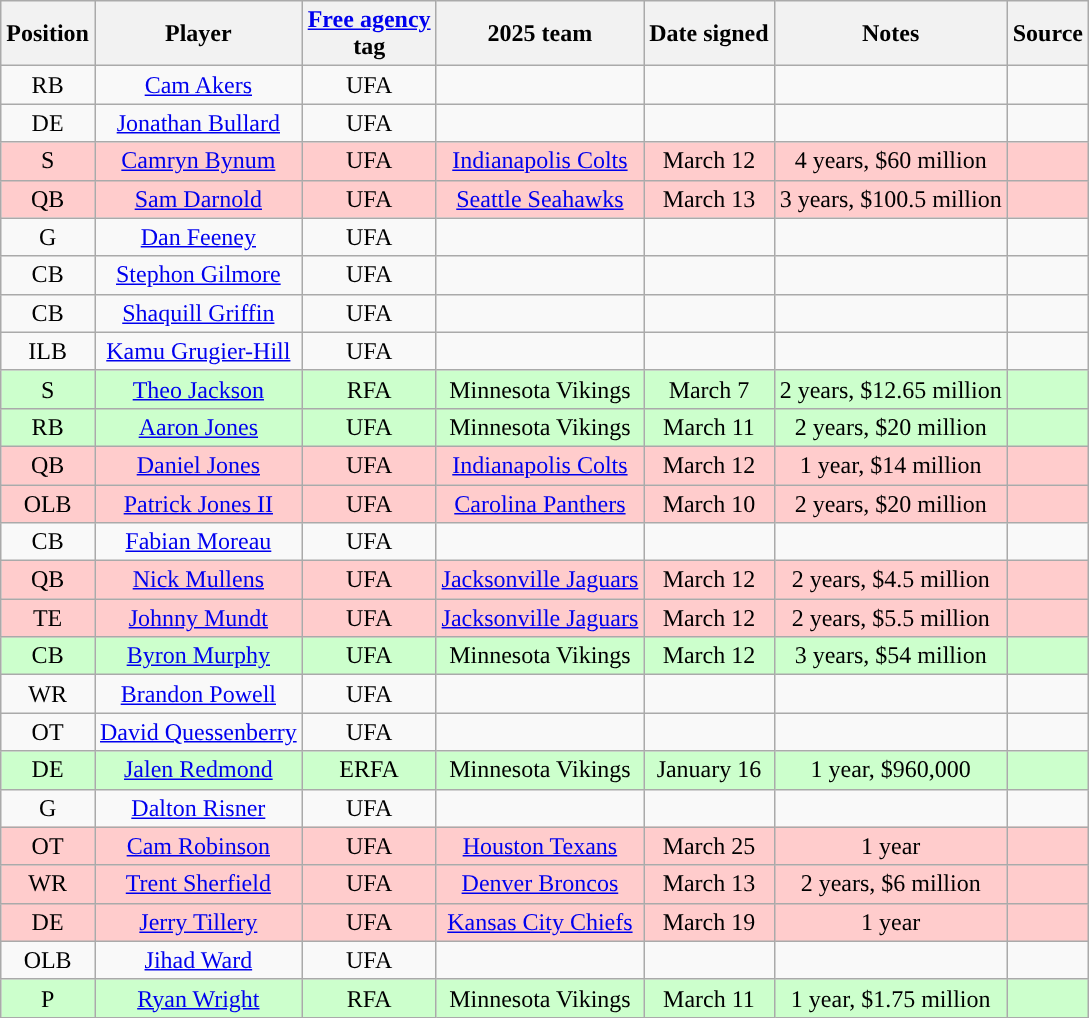<table class="wikitable" style="text-align:center">
<tr>
<th>Position</th>
<th>Player</th>
<th><a href='#'><span>Free agency</span></a><br>tag</th>
<th>2025 team</th>
<th>Date signed</th>
<th>Notes</th>
<th>Source</th>
</tr>
<tr>
<td>RB</td>
<td><a href='#'>Cam Akers</a></td>
<td>UFA</td>
<td></td>
<td></td>
<td></td>
<td></td>
</tr>
<tr>
<td>DE</td>
<td><a href='#'>Jonathan Bullard</a></td>
<td>UFA</td>
<td></td>
<td></td>
<td></td>
<td></td>
</tr>
<tr style="background:#fcc">
<td>S</td>
<td><a href='#'>Camryn Bynum</a></td>
<td>UFA</td>
<td><a href='#'>Indianapolis Colts</a></td>
<td>March 12</td>
<td>4 years, $60 million</td>
<td></td>
</tr>
<tr style="background:#fcc">
<td>QB</td>
<td><a href='#'>Sam Darnold</a></td>
<td>UFA</td>
<td><a href='#'>Seattle Seahawks</a></td>
<td>March 13</td>
<td>3 years, $100.5 million</td>
<td></td>
</tr>
<tr>
<td>G</td>
<td><a href='#'>Dan Feeney</a></td>
<td>UFA</td>
<td></td>
<td></td>
<td></td>
<td></td>
</tr>
<tr>
<td>CB</td>
<td><a href='#'>Stephon Gilmore</a></td>
<td>UFA</td>
<td></td>
<td></td>
<td></td>
<td></td>
</tr>
<tr>
<td>CB</td>
<td><a href='#'>Shaquill Griffin</a></td>
<td>UFA</td>
<td></td>
<td></td>
<td></td>
<td></td>
</tr>
<tr>
<td>ILB</td>
<td><a href='#'>Kamu Grugier-Hill</a></td>
<td>UFA</td>
<td></td>
<td></td>
<td></td>
<td></td>
</tr>
<tr style="background:#cfc">
<td>S</td>
<td><a href='#'>Theo Jackson</a></td>
<td>RFA</td>
<td>Minnesota Vikings</td>
<td>March 7</td>
<td>2 years, $12.65 million</td>
<td></td>
</tr>
<tr style="background:#cfc">
<td>RB</td>
<td><a href='#'>Aaron Jones</a></td>
<td>UFA</td>
<td>Minnesota Vikings</td>
<td>March 11</td>
<td>2 years, $20 million</td>
<td></td>
</tr>
<tr style="background:#fcc">
<td>QB</td>
<td><a href='#'>Daniel Jones</a></td>
<td>UFA</td>
<td><a href='#'>Indianapolis Colts</a></td>
<td>March 12</td>
<td>1 year, $14 million</td>
<td></td>
</tr>
<tr style="background:#fcc">
<td>OLB</td>
<td><a href='#'>Patrick Jones II</a></td>
<td>UFA</td>
<td><a href='#'>Carolina Panthers</a></td>
<td>March 10</td>
<td>2 years, $20 million</td>
<td></td>
</tr>
<tr>
<td>CB</td>
<td><a href='#'>Fabian Moreau</a></td>
<td>UFA</td>
<td></td>
<td></td>
<td></td>
<td></td>
</tr>
<tr style="background:#fcc">
<td>QB</td>
<td><a href='#'>Nick Mullens</a></td>
<td>UFA</td>
<td><a href='#'>Jacksonville Jaguars</a></td>
<td>March 12</td>
<td>2 years, $4.5 million</td>
<td></td>
</tr>
<tr style="background:#fcc">
<td>TE</td>
<td><a href='#'>Johnny Mundt</a></td>
<td>UFA</td>
<td><a href='#'>Jacksonville Jaguars</a></td>
<td>March 12</td>
<td>2 years, $5.5 million</td>
<td></td>
</tr>
<tr style="background:#cfc">
<td>CB</td>
<td><a href='#'>Byron Murphy</a></td>
<td>UFA</td>
<td>Minnesota Vikings</td>
<td>March 12</td>
<td>3 years, $54 million</td>
<td></td>
</tr>
<tr>
<td>WR</td>
<td><a href='#'>Brandon Powell</a></td>
<td>UFA</td>
<td></td>
<td></td>
<td></td>
<td></td>
</tr>
<tr>
<td>OT</td>
<td><a href='#'>David Quessenberry</a></td>
<td>UFA</td>
<td></td>
<td></td>
<td></td>
<td></td>
</tr>
<tr style="background:#cfc">
<td>DE</td>
<td><a href='#'>Jalen Redmond</a></td>
<td>ERFA</td>
<td>Minnesota Vikings</td>
<td>January 16</td>
<td>1 year, $960,000</td>
<td></td>
</tr>
<tr>
<td>G</td>
<td><a href='#'>Dalton Risner</a></td>
<td>UFA</td>
<td></td>
<td></td>
<td></td>
<td></td>
</tr>
<tr style="background:#fcc">
<td>OT</td>
<td><a href='#'>Cam Robinson</a></td>
<td>UFA</td>
<td><a href='#'>Houston Texans</a></td>
<td>March 25</td>
<td>1 year</td>
<td></td>
</tr>
<tr style="background:#fcc">
<td>WR</td>
<td><a href='#'>Trent Sherfield</a></td>
<td>UFA</td>
<td><a href='#'>Denver Broncos</a></td>
<td>March 13</td>
<td>2 years, $6 million</td>
<td></td>
</tr>
<tr style="background:#fcc">
<td>DE</td>
<td><a href='#'>Jerry Tillery</a></td>
<td>UFA</td>
<td><a href='#'>Kansas City Chiefs</a></td>
<td>March 19</td>
<td>1 year</td>
<td></td>
</tr>
<tr>
<td>OLB</td>
<td><a href='#'>Jihad Ward</a></td>
<td>UFA</td>
<td></td>
<td></td>
<td></td>
<td></td>
</tr>
<tr style="background:#cfc">
<td>P</td>
<td><a href='#'>Ryan Wright</a></td>
<td>RFA</td>
<td>Minnesota Vikings</td>
<td>March 11</td>
<td>1 year, $1.75 million</td>
<td></td>
</tr>
</table>
